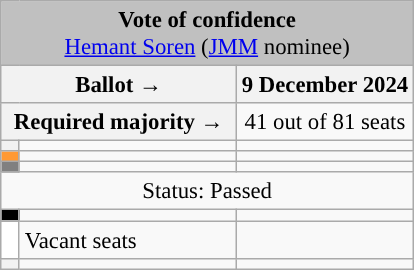<table class="wikitable" style="text-align:center; font-size:95%;">
<tr>
<td colspan="3" align="center" bgcolor="#C0C0C0"><strong>Vote of confidence</strong><br><a href='#'>Hemant Soren</a> (<a href='#'>JMM</a> nominee)</td>
</tr>
<tr>
<th colspan="2" style="width:150px;">Ballot →</th>
<th>9 December 2024</th>
</tr>
<tr>
<th colspan="2">Required majority →</th>
<td>41 out of 81 seats</td>
</tr>
<tr>
<th style="background:"></th>
<td style="text-align:left;"></td>
<td></td>
</tr>
<tr>
<th style="background:#ff9933;"></th>
<td style="text-align:left;"></td>
<td></td>
</tr>
<tr>
<th style="background:gray;"></th>
<td style="text-align:left;"></td>
<td></td>
</tr>
<tr>
<td style="text-align:centre;" colspan="3">Status:  Passed</td>
</tr>
<tr>
<th style="background:black;"></th>
<td style="text-align:left;"></td>
<td></td>
</tr>
<tr>
<th style="background:white;"></th>
<td style="text-align:left;">Vacant seats</td>
<td></td>
</tr>
<tr>
<th style="background:"></th>
<td style="text-align:left;"></td>
<td></td>
</tr>
</table>
